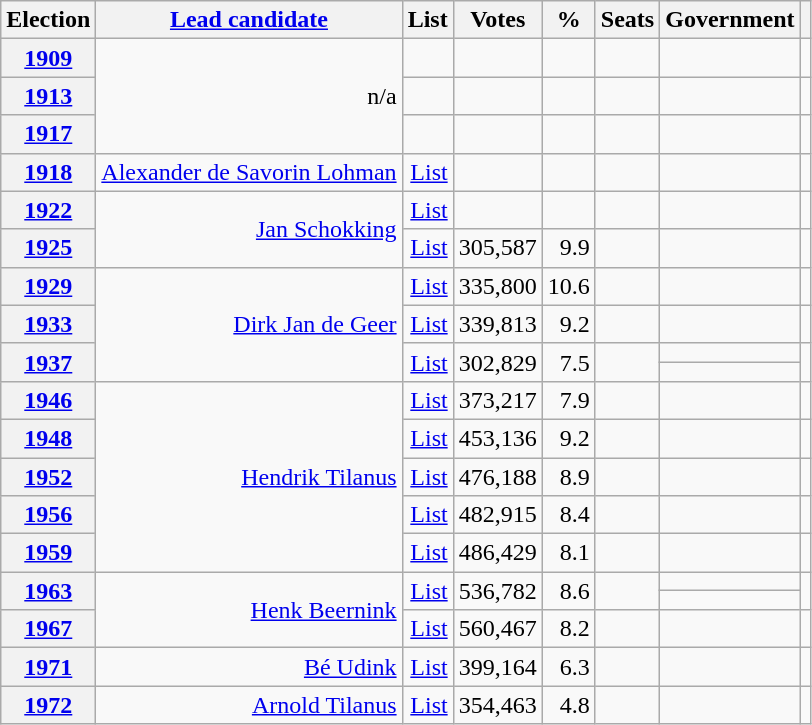<table class="wikitable sortable" style="text-align: right;">
<tr>
<th scope="col">Election</th>
<th scope="col"><a href='#'>Lead candidate</a></th>
<th scope="col" class="unsortable">List</th>
<th scope="col">Votes</th>
<th scope="col">%</th>
<th scope="col">Seats</th>
<th scope="col">Government</th>
<th scope="col" class="unsortable"></th>
</tr>
<tr>
<th scope="row"><a href='#'>1909</a></th>
<td rowspan="3">n/a</td>
<td></td>
<td></td>
<td></td>
<td></td>
<td></td>
<td></td>
</tr>
<tr>
<th scope="row"><a href='#'>1913</a></th>
<td></td>
<td></td>
<td></td>
<td></td>
<td></td>
<td></td>
</tr>
<tr>
<th scope="row"><a href='#'>1917</a></th>
<td></td>
<td></td>
<td></td>
<td></td>
<td></td>
<td></td>
</tr>
<tr>
<th scope="row"><a href='#'>1918</a></th>
<td><a href='#'>Alexander de Savorin Lohman</a></td>
<td><a href='#'>List</a></td>
<td></td>
<td></td>
<td></td>
<td></td>
<td></td>
</tr>
<tr>
<th scope="row"><a href='#'>1922</a></th>
<td rowspan="2"><a href='#'>Jan Schokking</a></td>
<td><a href='#'>List</a></td>
<td></td>
<td></td>
<td></td>
<td></td>
<td></td>
</tr>
<tr>
<th scope="row"><a href='#'>1925</a></th>
<td><a href='#'>List</a></td>
<td>305,587</td>
<td>9.9</td>
<td></td>
<td></td>
<td></td>
</tr>
<tr>
<th scope="row"><a href='#'>1929</a></th>
<td rowspan="4"><a href='#'>Dirk Jan de Geer</a></td>
<td><a href='#'>List</a></td>
<td>335,800</td>
<td>10.6</td>
<td></td>
<td></td>
<td></td>
</tr>
<tr>
<th scope="row"><a href='#'>1933</a></th>
<td><a href='#'>List</a></td>
<td>339,813</td>
<td>9.2</td>
<td></td>
<td></td>
<td></td>
</tr>
<tr>
<th rowspan="2" scope="row"><a href='#'>1937</a></th>
<td rowspan="2"><a href='#'>List</a></td>
<td rowspan="2">302,829</td>
<td rowspan="2">7.5</td>
<td rowspan="2"></td>
<td></td>
<td rowspan="2"></td>
</tr>
<tr>
<td></td>
</tr>
<tr>
<th scope="row"><a href='#'>1946</a></th>
<td rowspan="5"><a href='#'>Hendrik Tilanus</a></td>
<td><a href='#'>List</a></td>
<td>373,217</td>
<td>7.9</td>
<td></td>
<td></td>
<td></td>
</tr>
<tr>
<th scope="row"><a href='#'>1948</a></th>
<td><a href='#'>List</a></td>
<td>453,136</td>
<td>9.2</td>
<td></td>
<td></td>
<td></td>
</tr>
<tr>
<th scope="row"><a href='#'>1952</a></th>
<td><a href='#'>List</a></td>
<td>476,188</td>
<td>8.9</td>
<td></td>
<td></td>
<td></td>
</tr>
<tr>
<th scope="row"><a href='#'>1956</a></th>
<td><a href='#'>List</a></td>
<td>482,915</td>
<td>8.4</td>
<td></td>
<td></td>
<td></td>
</tr>
<tr>
<th scope="row"><a href='#'>1959</a></th>
<td><a href='#'>List</a></td>
<td>486,429</td>
<td>8.1</td>
<td></td>
<td></td>
<td></td>
</tr>
<tr>
<th rowspan="2" scope="row"><a href='#'>1963</a></th>
<td rowspan="3"><a href='#'>Henk Beernink</a></td>
<td rowspan="2"><a href='#'>List</a></td>
<td rowspan="2">536,782</td>
<td rowspan="2">8.6</td>
<td rowspan="2"></td>
<td></td>
<td rowspan="2"></td>
</tr>
<tr>
<td></td>
</tr>
<tr>
<th scope="row"><a href='#'>1967</a></th>
<td><a href='#'>List</a></td>
<td>560,467</td>
<td>8.2</td>
<td></td>
<td></td>
<td></td>
</tr>
<tr>
<th scope="row"><a href='#'>1971</a></th>
<td><a href='#'>Bé Udink</a></td>
<td><a href='#'>List</a></td>
<td>399,164</td>
<td>6.3</td>
<td></td>
<td></td>
<td></td>
</tr>
<tr>
<th scope="row"><a href='#'>1972</a></th>
<td><a href='#'>Arnold Tilanus</a></td>
<td><a href='#'>List</a></td>
<td>354,463</td>
<td>4.8</td>
<td></td>
<td></td>
<td></td>
</tr>
</table>
